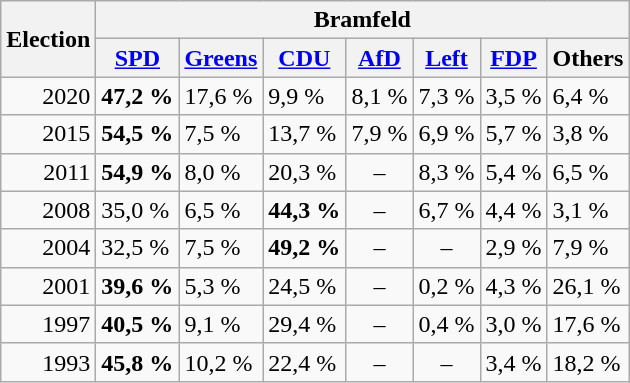<table class="wikitable zebra">
<tr class="hintergrundfarbe5">
<th rowspan="2">Election</th>
<th colspan="7">Bramfeld</th>
</tr>
<tr class="hintergrundfarbe5">
<th><a href='#'>SPD</a></th>
<th><a href='#'>Greens</a></th>
<th><a href='#'>CDU</a></th>
<th><a href='#'>AfD</a></th>
<th><a href='#'>Left</a></th>
<th><a href='#'>FDP</a></th>
<th>Others</th>
</tr>
<tr>
<td align="right">2020</td>
<td><strong>47,2 %</strong></td>
<td>17,6 %</td>
<td>9,9 %</td>
<td>8,1 %</td>
<td>7,3 %</td>
<td>3,5 %</td>
<td>6,4 %</td>
</tr>
<tr>
<td align="right">2015</td>
<td><strong>54,5 %</strong></td>
<td>7,5 %</td>
<td>13,7 %</td>
<td>7,9 %</td>
<td>6,9 %</td>
<td>5,7 %</td>
<td>3,8 %</td>
</tr>
<tr>
<td align="right">2011</td>
<td><strong>54,9 %</strong></td>
<td>8,0 %</td>
<td>20,3 %</td>
<td style="text-align:center">–</td>
<td>8,3 %</td>
<td>5,4 %</td>
<td>6,5 %</td>
</tr>
<tr>
<td align="right">2008</td>
<td>35,0 %</td>
<td>6,5 %</td>
<td><strong>44,3 %</strong></td>
<td style="text-align:center">–</td>
<td>6,7 %</td>
<td>4,4 %</td>
<td>3,1 %</td>
</tr>
<tr>
<td align="right">2004</td>
<td>32,5 %</td>
<td>7,5 %</td>
<td><strong>49,2 %</strong></td>
<td style="text-align:center">–</td>
<td style="text-align:center">–</td>
<td>2,9 %</td>
<td>7,9 %</td>
</tr>
<tr>
<td align="right">2001</td>
<td><strong>39,6 %</strong></td>
<td>5,3 %</td>
<td>24,5 %</td>
<td style="text-align:center">–</td>
<td>0,2 %</td>
<td>4,3 %</td>
<td>26,1 %</td>
</tr>
<tr>
<td align="right">1997</td>
<td><strong>40,5 %</strong></td>
<td>9,1 %</td>
<td>29,4 %</td>
<td style="text-align:center">–</td>
<td>0,4 %</td>
<td>3,0 %</td>
<td>17,6 %</td>
</tr>
<tr>
<td align="right">1993</td>
<td><strong>45,8 %</strong></td>
<td>10,2 %</td>
<td>22,4 %</td>
<td style="text-align:center">–</td>
<td style="text-align:center">–</td>
<td>3,4 %</td>
<td>18,2 %</td>
</tr>
</table>
